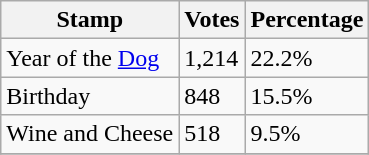<table class="wikitable sortable">
<tr>
<th>Stamp</th>
<th>Votes</th>
<th>Percentage</th>
</tr>
<tr>
<td>Year of the <a href='#'>Dog</a></td>
<td>1,214</td>
<td>22.2%</td>
</tr>
<tr>
<td>Birthday</td>
<td>848</td>
<td>15.5%</td>
</tr>
<tr>
<td>Wine and Cheese</td>
<td>518</td>
<td>9.5%</td>
</tr>
<tr>
</tr>
</table>
